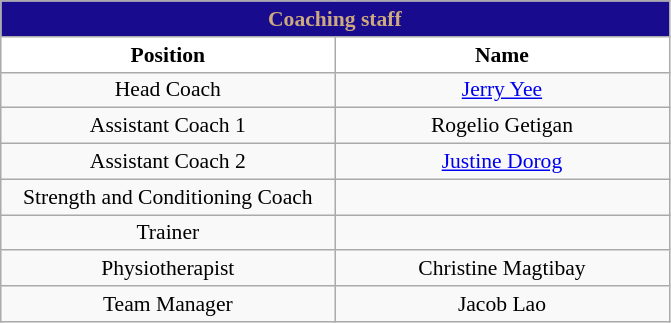<table class="wikitable sortable" style="font-size:90%; text-align:center;">
<tr>
<th colspan="5" style= "background:#180B8E; color:#CCA97E; text-align: center">Coaching staff</th>
</tr>
<tr align=center>
<th style="width:15em; background:White; color:Black;">Position</th>
<th style="width:15em; background:White; color:Black;">Name</th>
</tr>
<tr>
<td>Head Coach</td>
<td> <a href='#'>Jerry Yee</a></td>
</tr>
<tr>
<td>Assistant Coach 1</td>
<td> Rogelio Getigan</td>
</tr>
<tr>
<td>Assistant Coach 2</td>
<td> <a href='#'>Justine Dorog</a></td>
</tr>
<tr>
<td>Strength and Conditioning Coach</td>
<td></td>
</tr>
<tr>
<td>Trainer</td>
<td></td>
</tr>
<tr>
<td>Physiotherapist</td>
<td> Christine Magtibay</td>
</tr>
<tr>
<td>Team Manager</td>
<td> Jacob Lao</td>
</tr>
</table>
